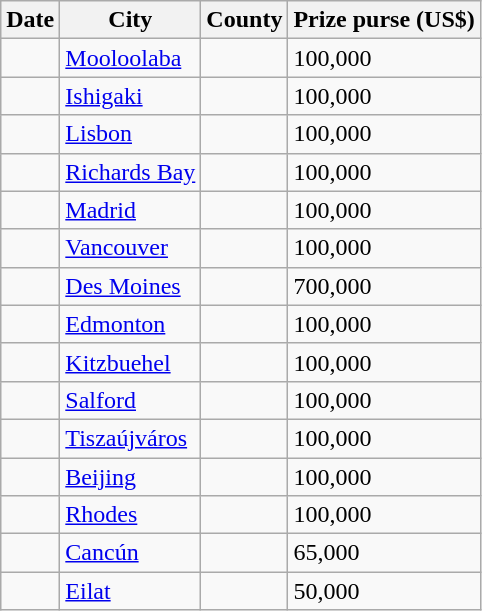<table class="wikitable sortable">
<tr>
<th>Date</th>
<th>City</th>
<th>County</th>
<th>Prize purse (US$)</th>
</tr>
<tr>
<td></td>
<td><a href='#'>Mooloolaba</a></td>
<td></td>
<td>100,000</td>
</tr>
<tr>
<td></td>
<td><a href='#'>Ishigaki</a></td>
<td></td>
<td>100,000</td>
</tr>
<tr>
<td></td>
<td><a href='#'>Lisbon</a></td>
<td></td>
<td>100,000</td>
</tr>
<tr>
<td></td>
<td><a href='#'>Richards Bay</a></td>
<td></td>
<td>100,000</td>
</tr>
<tr>
<td></td>
<td><a href='#'>Madrid</a></td>
<td></td>
<td>100,000</td>
</tr>
<tr>
<td></td>
<td><a href='#'>Vancouver</a></td>
<td></td>
<td>100,000</td>
</tr>
<tr>
<td></td>
<td><a href='#'>Des Moines</a></td>
<td></td>
<td>700,000</td>
</tr>
<tr>
<td></td>
<td><a href='#'>Edmonton</a></td>
<td></td>
<td>100,000</td>
</tr>
<tr>
<td></td>
<td><a href='#'>Kitzbuehel</a></td>
<td></td>
<td>100,000</td>
</tr>
<tr>
<td></td>
<td><a href='#'>Salford</a></td>
<td></td>
<td>100,000</td>
</tr>
<tr>
<td></td>
<td><a href='#'>Tiszaújváros</a></td>
<td></td>
<td>100,000</td>
</tr>
<tr>
<td></td>
<td><a href='#'>Beijing</a></td>
<td></td>
<td>100,000</td>
</tr>
<tr>
<td></td>
<td><a href='#'>Rhodes</a></td>
<td></td>
<td>100,000</td>
</tr>
<tr>
<td></td>
<td><a href='#'>Cancún</a></td>
<td></td>
<td>65,000</td>
</tr>
<tr>
<td></td>
<td><a href='#'>Eilat</a></td>
<td></td>
<td>50,000</td>
</tr>
</table>
